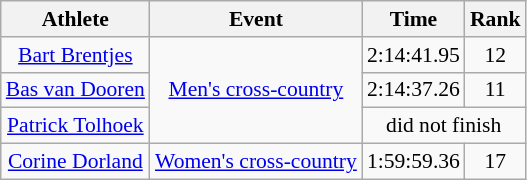<table class=wikitable style="font-size:90%">
<tr>
<th>Athlete</th>
<th>Event</th>
<th>Time</th>
<th>Rank</th>
</tr>
<tr align=center>
<td><a href='#'>Bart Brentjes</a></td>
<td rowspan=3><a href='#'>Men's cross-country</a></td>
<td>2:14:41.95</td>
<td>12</td>
</tr>
<tr align=center>
<td><a href='#'>Bas van Dooren</a></td>
<td>2:14:37.26</td>
<td>11</td>
</tr>
<tr align=center>
<td><a href='#'>Patrick Tolhoek</a></td>
<td colspan=2>did not finish</td>
</tr>
<tr align=center>
<td><a href='#'>Corine Dorland</a></td>
<td><a href='#'>Women's cross-country</a></td>
<td>1:59:59.36</td>
<td>17</td>
</tr>
</table>
